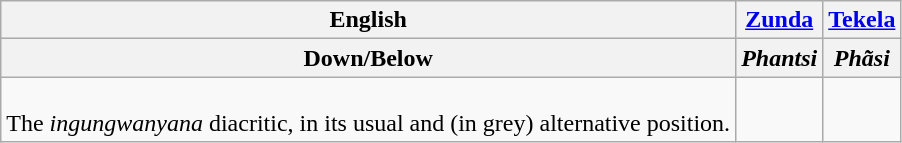<table class="wikitable" style="text-align: center">
<tr>
<th>English</th>
<th><a href='#'>Zunda</a></th>
<th><a href='#'>Tekela</a></th>
</tr>
<tr>
<th>Down/Below</th>
<th><em>Phantsi<br></em></th>
<th><em>Phãsi<br></em></th>
</tr>
<tr>
<td><br>The <em>ingungwanyana</em> diacritic, in its usual and (in grey) alternative position.</td>
<td></td>
<td></td>
</tr>
</table>
